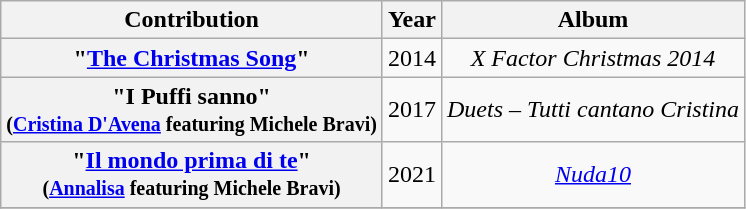<table class="wikitable plainrowheaders" style="text-align:center;" border="1">
<tr>
<th scope="col">Contribution</th>
<th scope="col">Year</th>
<th scope="col">Album</th>
</tr>
<tr>
<th scope="row">"<a href='#'>The Christmas Song</a>"</th>
<td>2014</td>
<td><em>X Factor Christmas 2014</em></td>
</tr>
<tr>
<th scope="row">"I Puffi sanno"<br><small>(<a href='#'>Cristina D'Avena</a> featuring Michele Bravi)</small></th>
<td>2017</td>
<td><em>Duets – Tutti cantano Cristina</em></td>
</tr>
<tr>
<th scope="row">"<a href='#'>Il mondo prima di te</a>"<br><small>(<a href='#'>Annalisa</a> featuring Michele Bravi)</small></th>
<td>2021</td>
<td><em><a href='#'>Nuda10</a></em></td>
</tr>
<tr>
</tr>
</table>
